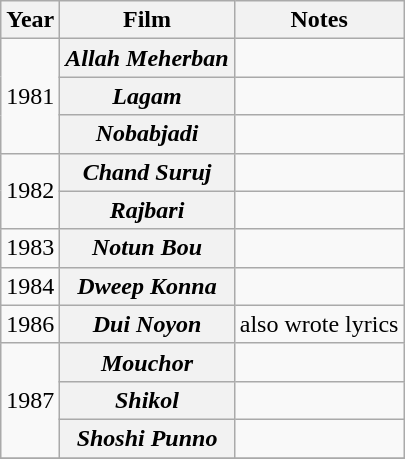<table class="wikitable sortable">
<tr>
<th>Year</th>
<th>Film</th>
<th>Notes</th>
</tr>
<tr>
<td rowspan=3>1981</td>
<th><em>Allah Meherban</em></th>
<td></td>
</tr>
<tr>
<th><em>Lagam</em></th>
<td></td>
</tr>
<tr>
<th><em>Nobabjadi</em></th>
<td></td>
</tr>
<tr>
<td rowspan=2>1982</td>
<th><em>Chand Suruj</em></th>
<td></td>
</tr>
<tr>
<th><em>Rajbari</em></th>
<td></td>
</tr>
<tr>
<td>1983</td>
<th><em>Notun Bou</em></th>
<td></td>
</tr>
<tr>
<td rowspan=1>1984</td>
<th><em>Dweep Konna</em></th>
<td></td>
</tr>
<tr>
<td>1986</td>
<th><em>Dui Noyon</em></th>
<td>also wrote lyrics</td>
</tr>
<tr>
<td rowspan=3>1987</td>
<th><em>Mouchor</em></th>
<td></td>
</tr>
<tr>
<th><em>Shikol</em></th>
<td></td>
</tr>
<tr>
<th><em>Shoshi Punno</em></th>
<td></td>
</tr>
<tr>
</tr>
</table>
